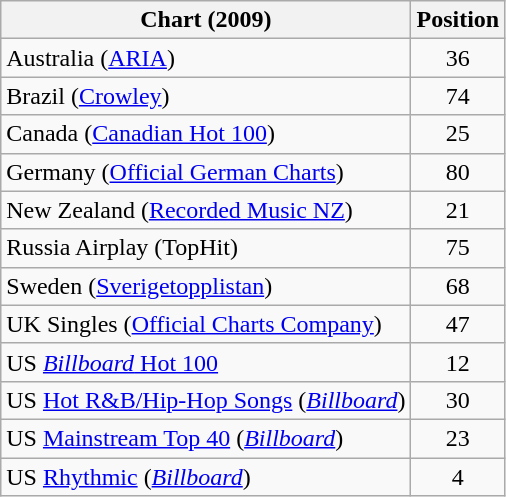<table class="wikitable sortable">
<tr>
<th>Chart (2009)</th>
<th>Position</th>
</tr>
<tr>
<td>Australia (<a href='#'>ARIA</a>)</td>
<td style="text-align:center;">36</td>
</tr>
<tr>
<td>Brazil (<a href='#'>Crowley</a>)</td>
<td style="text-align:center;">74</td>
</tr>
<tr>
<td>Canada (<a href='#'>Canadian Hot 100</a>)</td>
<td style="text-align:center;">25</td>
</tr>
<tr>
<td>Germany (<a href='#'>Official German Charts</a>)</td>
<td style="text-align:center;">80</td>
</tr>
<tr>
<td>New Zealand (<a href='#'>Recorded Music NZ</a>)</td>
<td style="text-align:center;">21</td>
</tr>
<tr>
<td>Russia Airplay (TopHit)</td>
<td style="text-align:center;">75</td>
</tr>
<tr>
<td>Sweden (<a href='#'>Sverigetopplistan</a>)</td>
<td style="text-align:center;">68</td>
</tr>
<tr>
<td>UK Singles (<a href='#'>Official Charts Company</a>)</td>
<td style="text-align:center;">47</td>
</tr>
<tr>
<td>US <a href='#'><em>Billboard</em> Hot 100</a></td>
<td style="text-align:center;">12</td>
</tr>
<tr>
<td>US <a href='#'>Hot R&B/Hip-Hop Songs</a> (<em><a href='#'>Billboard</a></em>)</td>
<td style="text-align:center;">30</td>
</tr>
<tr>
<td>US <a href='#'>Mainstream Top 40</a> (<em><a href='#'>Billboard</a></em>)</td>
<td style="text-align:center;">23</td>
</tr>
<tr>
<td>US <a href='#'>Rhythmic</a> (<em><a href='#'>Billboard</a></em>)</td>
<td style="text-align:center;">4</td>
</tr>
</table>
